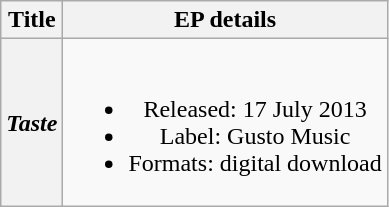<table class="wikitable plainrowheaders" style="text-align:center;" border="1">
<tr>
<th>Title</th>
<th>EP details</th>
</tr>
<tr>
<th scope="row"><em>Taste</em> <br> </th>
<td><br><ul><li>Released: 17 July 2013</li><li>Label: Gusto Music</li><li>Formats: digital download</li></ul></td>
</tr>
</table>
